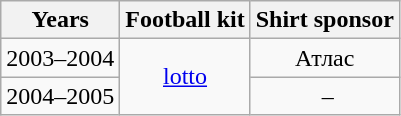<table class="wikitable" style="text-align: center">
<tr>
<th>Years</th>
<th>Football kit</th>
<th>Shirt sponsor</th>
</tr>
<tr>
<td>2003–2004</td>
<td rowspan=2><a href='#'>lotto</a></td>
<td>Атлас</td>
</tr>
<tr>
<td>2004–2005</td>
<td> –</td>
</tr>
</table>
